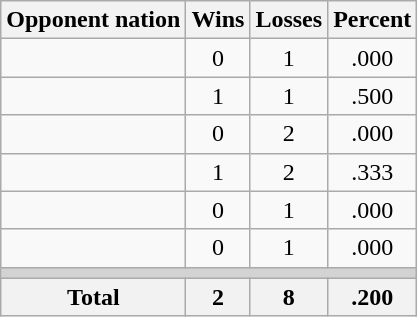<table class=wikitable>
<tr>
<th>Opponent nation</th>
<th>Wins</th>
<th>Losses</th>
<th>Percent</th>
</tr>
<tr align=center>
<td align=left></td>
<td>0</td>
<td>1</td>
<td>.000</td>
</tr>
<tr align=center>
<td align=left></td>
<td>1</td>
<td>1</td>
<td>.500</td>
</tr>
<tr align=center>
<td align=left></td>
<td>0</td>
<td>2</td>
<td>.000</td>
</tr>
<tr align=center>
<td align=left></td>
<td>1</td>
<td>2</td>
<td>.333</td>
</tr>
<tr align=center>
<td align=left></td>
<td>0</td>
<td>1</td>
<td>.000</td>
</tr>
<tr align=center>
<td align=left></td>
<td>0</td>
<td>1</td>
<td>.000</td>
</tr>
<tr>
<td colspan=4 bgcolor=lightgray></td>
</tr>
<tr>
<th>Total</th>
<th>2</th>
<th>8</th>
<th>.200</th>
</tr>
</table>
